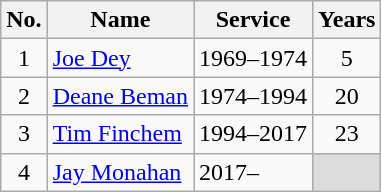<table class="wikitable">
<tr>
<th>No.</th>
<th>Name</th>
<th>Service</th>
<th>Years</th>
</tr>
<tr>
<td align=center>1</td>
<td><a href='#'>Joe Dey</a></td>
<td>1969–1974</td>
<td align=center>5</td>
</tr>
<tr>
<td align=center>2</td>
<td><a href='#'>Deane Beman</a></td>
<td>1974–1994</td>
<td align=center>20</td>
</tr>
<tr>
<td align=center>3</td>
<td><a href='#'>Tim Finchem</a></td>
<td>1994–2017</td>
<td align=center>23</td>
</tr>
<tr>
<td align=center>4</td>
<td><a href='#'>Jay Monahan</a></td>
<td>2017–</td>
<td style="background:#DCDCDC;"> </td>
</tr>
</table>
